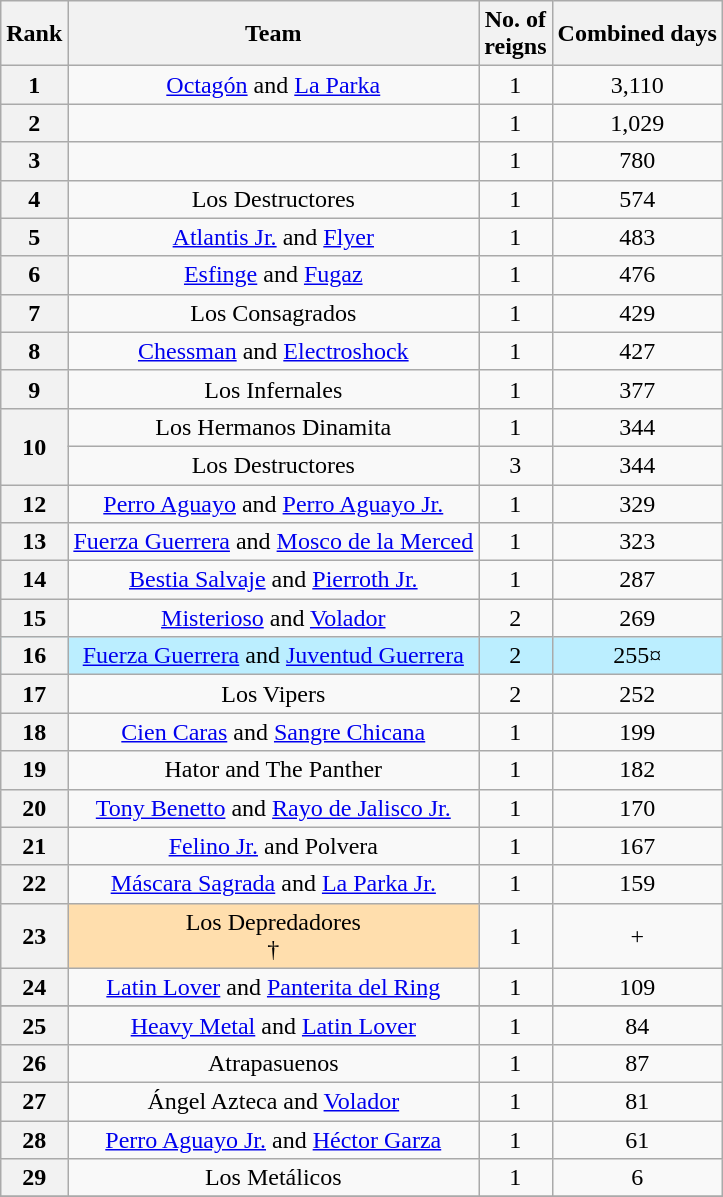<table class="wikitable sortable" style="text-align: center">
<tr>
<th>Rank</th>
<th>Team</th>
<th>No. of<br>reigns</th>
<th>Combined days</th>
</tr>
<tr>
<th>1</th>
<td><a href='#'>Octagón</a> and <a href='#'>La Parka</a></td>
<td>1</td>
<td>3,110</td>
</tr>
<tr>
<th>2</th>
<td></td>
<td>1</td>
<td>1,029</td>
</tr>
<tr>
<th>3</th>
<td></td>
<td>1</td>
<td>780</td>
</tr>
<tr>
<th>4</th>
<td>Los Destructores<br></td>
<td>1</td>
<td>574</td>
</tr>
<tr>
<th>5</th>
<td><a href='#'>Atlantis Jr.</a> and <a href='#'>Flyer</a></td>
<td>1</td>
<td>483</td>
</tr>
<tr>
<th>6</th>
<td><a href='#'>Esfinge</a> and <a href='#'>Fugaz</a></td>
<td>1</td>
<td>476</td>
</tr>
<tr>
<th>7</th>
<td>Los Consagrados<br></td>
<td>1</td>
<td>429</td>
</tr>
<tr>
<th>8</th>
<td><a href='#'>Chessman</a> and <a href='#'>Electroshock</a></td>
<td>1</td>
<td>427</td>
</tr>
<tr>
<th>9</th>
<td>Los Infernales<br></td>
<td>1</td>
<td>377</td>
</tr>
<tr>
<th rowspan=2>10</th>
<td>Los Hermanos Dinamita<br></td>
<td>1</td>
<td>344</td>
</tr>
<tr>
<td>Los Destructores<br></td>
<td>3</td>
<td>344</td>
</tr>
<tr>
<th>12</th>
<td><a href='#'>Perro Aguayo</a> and <a href='#'>Perro Aguayo Jr.</a></td>
<td>1</td>
<td>329</td>
</tr>
<tr>
<th>13</th>
<td><a href='#'>Fuerza Guerrera</a> and <a href='#'>Mosco de la Merced</a></td>
<td>1</td>
<td>323</td>
</tr>
<tr>
<th>14</th>
<td><a href='#'>Bestia Salvaje</a> and <a href='#'>Pierroth Jr.</a></td>
<td>1</td>
<td>287</td>
</tr>
<tr>
<th>15</th>
<td><a href='#'>Misterioso</a> and <a href='#'>Volador</a></td>
<td>2</td>
<td>269</td>
</tr>
<tr style="background-color:#bbeeff">
<th>16</th>
<td><a href='#'>Fuerza Guerrera</a> and <a href='#'>Juventud Guerrera</a></td>
<td>2</td>
<td>255¤</td>
</tr>
<tr>
<th>17</th>
<td>Los Vipers<br></td>
<td>2</td>
<td>252</td>
</tr>
<tr>
<th>18</th>
<td><a href='#'>Cien Caras</a> and <a href='#'>Sangre Chicana</a></td>
<td>1</td>
<td>199</td>
</tr>
<tr>
<th>19</th>
<td>Hator and The Panther</td>
<td>1</td>
<td>182</td>
</tr>
<tr>
<th>20</th>
<td><a href='#'>Tony Benetto</a> and <a href='#'>Rayo de Jalisco Jr.</a></td>
<td>1</td>
<td>170</td>
</tr>
<tr>
<th>21</th>
<td><a href='#'>Felino Jr.</a> and Polvera</td>
<td>1</td>
<td>167</td>
</tr>
<tr>
<th>22</th>
<td><a href='#'>Máscara Sagrada</a> and <a href='#'>La Parka Jr.</a></td>
<td>1</td>
<td>159</td>
</tr>
<tr>
<th>23</th>
<td style="background: #ffdead;">Los Depredadores<br> †</td>
<td>1</td>
<td>+</td>
</tr>
<tr>
<th>24</th>
<td><a href='#'>Latin Lover</a> and <a href='#'>Panterita del Ring</a></td>
<td>1</td>
<td>109</td>
</tr>
<tr>
</tr>
<tr>
<th>25</th>
<td><a href='#'>Heavy Metal</a> and <a href='#'>Latin Lover</a></td>
<td>1</td>
<td>84</td>
</tr>
<tr>
<th>26</th>
<td>Atrapasuenos<br></td>
<td>1</td>
<td>87</td>
</tr>
<tr>
<th>27</th>
<td>Ángel Azteca and <a href='#'>Volador</a></td>
<td>1</td>
<td>81</td>
</tr>
<tr>
<th>28</th>
<td><a href='#'>Perro Aguayo Jr.</a> and <a href='#'>Héctor Garza</a></td>
<td>1</td>
<td>61</td>
</tr>
<tr>
<th>29</th>
<td>Los Metálicos<br></td>
<td>1</td>
<td>6</td>
</tr>
<tr>
</tr>
</table>
